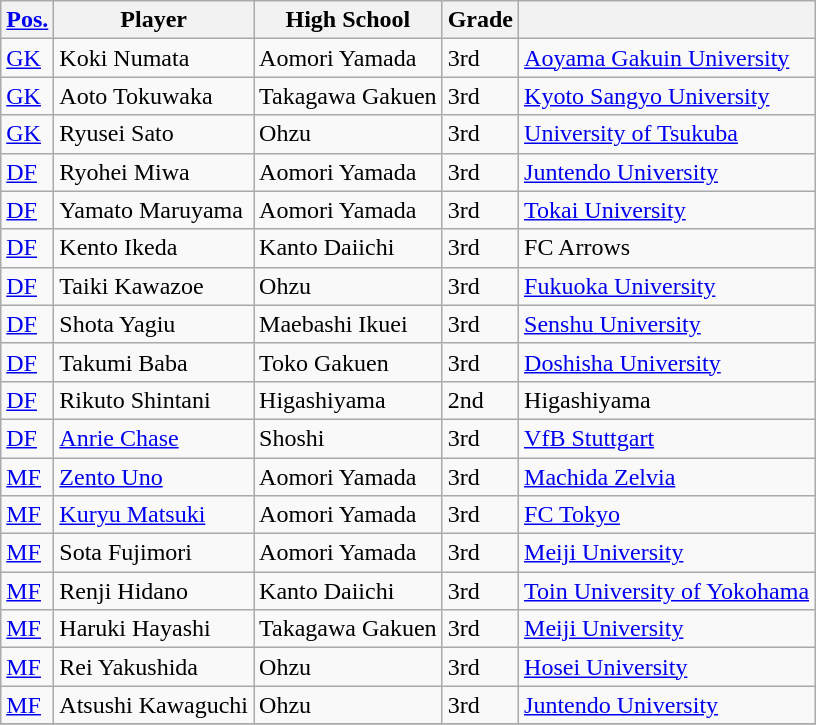<table class = "wikitable" style = "text-align:left">
<tr>
<th><a href='#'>Pos.</a></th>
<th>Player</th>
<th>High School</th>
<th>Grade</th>
<th></th>
</tr>
<tr>
<td><a href='#'>GK</a></td>
<td>Koki Numata</td>
<td>Aomori Yamada</td>
<td>3rd</td>
<td><a href='#'>Aoyama Gakuin University</a></td>
</tr>
<tr>
<td><a href='#'>GK</a></td>
<td>Aoto Tokuwaka</td>
<td>Takagawa Gakuen</td>
<td>3rd</td>
<td><a href='#'>Kyoto Sangyo University</a></td>
</tr>
<tr>
<td><a href='#'>GK</a></td>
<td>Ryusei Sato</td>
<td>Ohzu</td>
<td>3rd</td>
<td><a href='#'>University of Tsukuba</a></td>
</tr>
<tr>
<td><a href='#'>DF</a></td>
<td>Ryohei Miwa</td>
<td>Aomori Yamada</td>
<td>3rd</td>
<td><a href='#'>Juntendo University</a></td>
</tr>
<tr>
<td><a href='#'>DF</a></td>
<td>Yamato Maruyama</td>
<td>Aomori Yamada</td>
<td>3rd</td>
<td><a href='#'>Tokai University</a></td>
</tr>
<tr>
<td><a href='#'>DF</a></td>
<td>Kento Ikeda</td>
<td>Kanto Daiichi</td>
<td>3rd</td>
<td>FC Arrows</td>
</tr>
<tr>
<td><a href='#'>DF</a></td>
<td>Taiki Kawazoe</td>
<td>Ohzu</td>
<td>3rd</td>
<td><a href='#'>Fukuoka University</a></td>
</tr>
<tr>
<td><a href='#'>DF</a></td>
<td>Shota Yagiu</td>
<td>Maebashi Ikuei</td>
<td>3rd</td>
<td><a href='#'>Senshu University</a></td>
</tr>
<tr>
<td><a href='#'>DF</a></td>
<td>Takumi Baba</td>
<td>Toko Gakuen</td>
<td>3rd</td>
<td><a href='#'>Doshisha University</a></td>
</tr>
<tr>
<td><a href='#'>DF</a></td>
<td>Rikuto Shintani</td>
<td>Higashiyama</td>
<td>2nd</td>
<td>Higashiyama</td>
</tr>
<tr>
<td><a href='#'>DF</a></td>
<td><a href='#'>Anrie Chase</a></td>
<td>Shoshi</td>
<td>3rd</td>
<td> <a href='#'>VfB Stuttgart</a></td>
</tr>
<tr>
<td><a href='#'>MF</a></td>
<td><a href='#'>Zento Uno</a></td>
<td>Aomori Yamada</td>
<td>3rd</td>
<td><a href='#'>Machida Zelvia</a></td>
</tr>
<tr>
<td><a href='#'>MF</a></td>
<td><a href='#'>Kuryu Matsuki</a></td>
<td>Aomori Yamada</td>
<td>3rd</td>
<td><a href='#'>FC Tokyo</a></td>
</tr>
<tr>
<td><a href='#'>MF</a></td>
<td>Sota Fujimori</td>
<td>Aomori Yamada</td>
<td>3rd</td>
<td><a href='#'>Meiji University</a></td>
</tr>
<tr>
<td><a href='#'>MF</a></td>
<td>Renji Hidano</td>
<td>Kanto Daiichi</td>
<td>3rd</td>
<td><a href='#'>Toin University of Yokohama</a></td>
</tr>
<tr>
<td><a href='#'>MF</a></td>
<td>Haruki Hayashi</td>
<td>Takagawa Gakuen</td>
<td>3rd</td>
<td><a href='#'>Meiji University</a></td>
</tr>
<tr>
<td><a href='#'>MF</a></td>
<td>Rei Yakushida</td>
<td>Ohzu</td>
<td>3rd</td>
<td><a href='#'>Hosei University</a></td>
</tr>
<tr>
<td><a href='#'>MF</a></td>
<td>Atsushi Kawaguchi</td>
<td>Ohzu</td>
<td>3rd</td>
<td><a href='#'>Juntendo University</a></td>
</tr>
<tr>
</tr>
</table>
